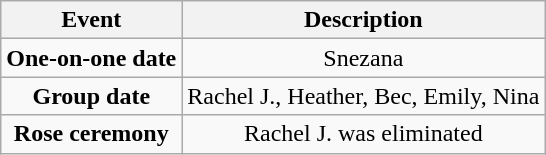<table class="wikitable sortable" style="text-align:center;">
<tr>
<th>Event</th>
<th>Description</th>
</tr>
<tr>
<td><strong>One-on-one date</strong></td>
<td>Snezana</td>
</tr>
<tr>
<td><strong>Group date</strong></td>
<td>Rachel J., Heather, Bec, Emily, Nina</td>
</tr>
<tr>
<td><strong>Rose ceremony</strong></td>
<td>Rachel J. was eliminated</td>
</tr>
</table>
